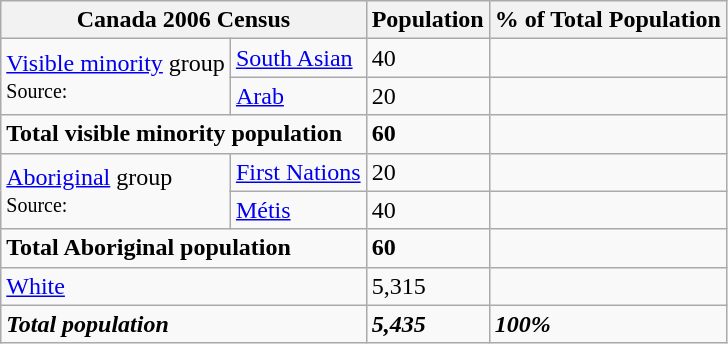<table class="wikitable">
<tr>
<th colspan="2">Canada 2006 Census</th>
<th>Population</th>
<th>% of Total Population</th>
</tr>
<tr>
<td rowspan="2"><a href='#'>Visible minority</a> group<br><small>Source:</small></td>
<td><a href='#'>South Asian</a></td>
<td>40</td>
<td></td>
</tr>
<tr>
<td><a href='#'>Arab</a></td>
<td>20</td>
<td></td>
</tr>
<tr>
<td colspan="2"><strong>Total visible minority population</strong></td>
<td><strong>60</strong></td>
<td><strong></strong></td>
</tr>
<tr>
<td rowspan="2"><a href='#'>Aboriginal</a> group<br><small>Source:</small></td>
<td><a href='#'>First Nations</a></td>
<td>20</td>
<td></td>
</tr>
<tr>
<td><a href='#'>Métis</a></td>
<td>40</td>
<td></td>
</tr>
<tr>
<td colspan="2"><strong>Total Aboriginal population</strong></td>
<td><strong>60</strong></td>
<td><strong></strong></td>
</tr>
<tr>
<td colspan="2"><a href='#'>White</a></td>
<td>5,315</td>
<td></td>
</tr>
<tr>
<td colspan="2"><strong><em>Total population</em></strong></td>
<td><strong><em>5,435</em></strong></td>
<td><strong><em>100%</em></strong></td>
</tr>
</table>
